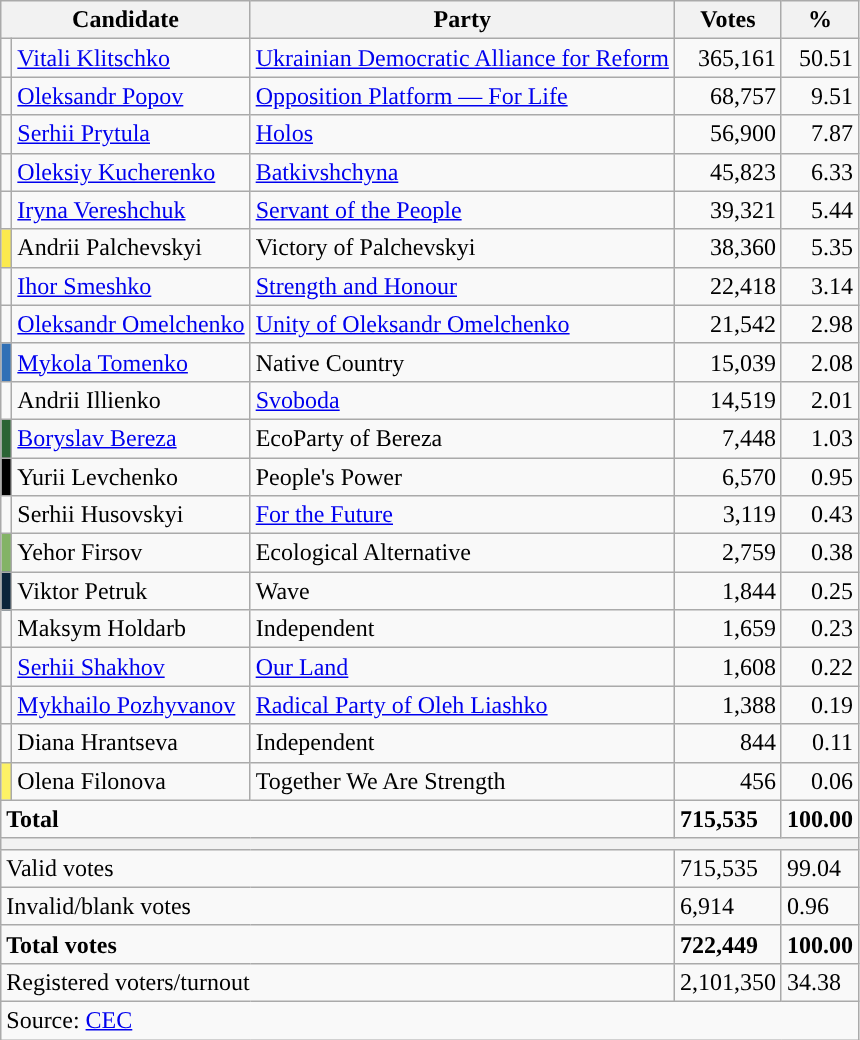<table class="wikitable" border="1">
<tr>
<th colspan="2">Candidate</th>
<th>Party</th>
<th>Votes</th>
<th>%</th>
</tr>
<tr>
<td></td>
<td align="left"><a href='#'>Vitali Klitschko</a></td>
<td align="left"><a href='#'>Ukrainian Democratic Alliance for Reform</a></td>
<td align="right">365,161</td>
<td align="right">50.51</td>
</tr>
<tr>
<td></td>
<td align="left"><a href='#'>Oleksandr Popov</a></td>
<td align="left"><a href='#'>Opposition Platform — For Life</a></td>
<td align="right">68,757</td>
<td align="right">9.51</td>
</tr>
<tr>
<td></td>
<td align="left"><a href='#'>Serhii Prytula</a></td>
<td align="left"><a href='#'>Holos</a></td>
<td align="right">56,900</td>
<td align="right">7.87</td>
</tr>
<tr>
<td></td>
<td align="left"><a href='#'>Oleksiy Kucherenko</a></td>
<td align="left"><a href='#'>Batkivshchyna</a></td>
<td align="right">45,823</td>
<td align="right">6.33</td>
</tr>
<tr>
<td></td>
<td align="left"><a href='#'>Iryna Vereshchuk</a></td>
<td align="left"><a href='#'>Servant of the People</a></td>
<td align="right">39,321</td>
<td align="right">5.44</td>
</tr>
<tr>
<td style="color:inherit;background:#FBEA4E"></td>
<td align="left">Andrii Palchevskyi</td>
<td align="left">Victory of Palchevskyi</td>
<td align="right">38,360</td>
<td align="right">5.35</td>
</tr>
<tr>
<td></td>
<td align="left"><a href='#'>Ihor Smeshko</a></td>
<td align="left"><a href='#'>Strength and Honour</a></td>
<td align="right">22,418</td>
<td align="right">3.14</td>
</tr>
<tr>
<td></td>
<td align="left"><a href='#'>Oleksandr Omelchenko</a></td>
<td align="left"><a href='#'>Unity of Oleksandr Omelchenko</a></td>
<td align="right">21,542</td>
<td align="right">2.98</td>
</tr>
<tr>
<td style="color:inherit;background:#3070B6"></td>
<td align="left"><a href='#'>Mykola Tomenko</a></td>
<td align="left">Native Country</td>
<td align="right">15,039</td>
<td align="right">2.08</td>
</tr>
<tr>
<td></td>
<td align="left">Andrii Illienko</td>
<td align="left"><a href='#'>Svoboda</a></td>
<td align="right">14,519</td>
<td align="right">2.01</td>
</tr>
<tr>
<td style="color:inherit;background:#2B6435"></td>
<td align="left"><a href='#'>Boryslav Bereza</a></td>
<td align="left">EcoParty of Bereza</td>
<td align="right">7,448</td>
<td align="right">1.03</td>
</tr>
<tr>
<td style="color:inherit;background:#000000"></td>
<td align="left">Yurii Levchenko</td>
<td align="left">People's Power</td>
<td align="right">6,570</td>
<td align="right">0.95</td>
</tr>
<tr>
<td></td>
<td align="left">Serhii Husovskyi</td>
<td align="left"><a href='#'>For the Future</a></td>
<td align="right">3,119</td>
<td align="right">0.43</td>
</tr>
<tr>
<td style="color:inherit;background:#83B366"></td>
<td align="left">Yehor Firsov</td>
<td align="left">Ecological Alternative</td>
<td align="right">2,759</td>
<td align="right">0.38</td>
</tr>
<tr>
<td style="color:inherit;background:#0B243A"></td>
<td align="left">Viktor Petruk</td>
<td align="left">Wave</td>
<td align="right">1,844</td>
<td align="right">0.25</td>
</tr>
<tr>
<td></td>
<td align="left">Maksym Holdarb</td>
<td align="left">Independent</td>
<td align="right">1,659</td>
<td align="right">0.23</td>
</tr>
<tr>
<td></td>
<td align="left"><a href='#'>Serhii Shakhov</a></td>
<td align="left"><a href='#'>Our Land</a></td>
<td align="right">1,608</td>
<td align="right">0.22</td>
</tr>
<tr>
<td></td>
<td align="left"><a href='#'>Mykhailo Pozhyvanov</a></td>
<td align="left"><a href='#'>Radical Party of Oleh Liashko</a></td>
<td align="right">1,388</td>
<td align="right">0.19</td>
</tr>
<tr>
<td></td>
<td align="left">Diana Hrantseva</td>
<td align="left">Independent</td>
<td align="right">844</td>
<td align="right">0.11</td>
</tr>
<tr>
<td style="color:inherit;background:#FDF266"></td>
<td align="left">Olena Filonova</td>
<td align="left">Together We Are Strength</td>
<td align="right">456</td>
<td align="right">0.06</td>
</tr>
<tr>
<td colspan="3"><strong>Total</strong></td>
<td><strong>715,535</strong></td>
<td><strong>100.00</strong></td>
</tr>
<tr>
<th colspan="5"></th>
</tr>
<tr>
<td colspan="3">Valid votes</td>
<td>715,535</td>
<td>99.04</td>
</tr>
<tr>
<td colspan="3">Invalid/blank votes</td>
<td>6,914</td>
<td>0.96</td>
</tr>
<tr>
<td colspan="3"><strong>Total votes</strong></td>
<td><strong>722,449</strong></td>
<td><strong>100.00</strong></td>
</tr>
<tr>
<td colspan="3">Registered voters/turnout</td>
<td>2,101,350</td>
<td>34.38</td>
</tr>
<tr>
<td colspan="5">Source: <a href='#'>CEC</a></td>
</tr>
</table>
